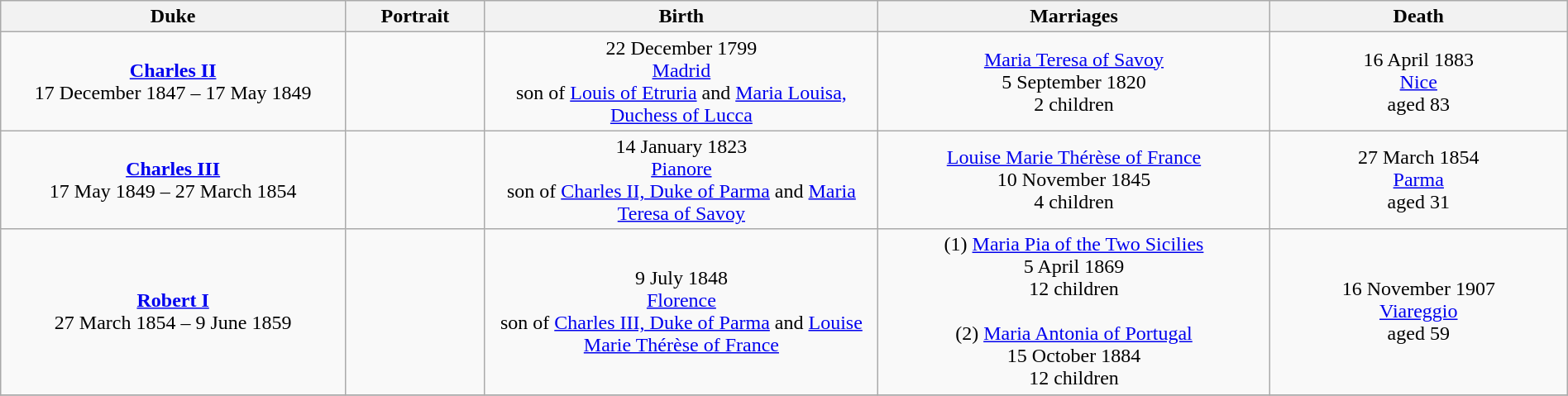<table style="text-align:center; width:100%" class="wikitable">
<tr>
<th width=22%>Duke</th>
<th width=105px>Portrait</th>
<th>Birth</th>
<th width=25%>Marriages</th>
<th width=19%>Death</th>
</tr>
<tr>
<td><strong><a href='#'>Charles II</a></strong><br>17 December 1847 – 17 May 1849</td>
<td></td>
<td>22 December 1799<br><a href='#'>Madrid</a><br>son of <a href='#'>Louis of Etruria</a> and <a href='#'>Maria Louisa, Duchess of Lucca</a></td>
<td><a href='#'>Maria Teresa of Savoy</a><br>5 September 1820<br>2 children</td>
<td>16 April 1883<br><a href='#'>Nice</a><br>aged 83</td>
</tr>
<tr>
<td><strong><a href='#'>Charles III</a></strong><br>17 May 1849 – 27 March 1854</td>
<td></td>
<td>14 January 1823<br><a href='#'>Pianore</a><br>son of <a href='#'>Charles II, Duke of Parma</a> and <a href='#'>Maria Teresa of Savoy</a></td>
<td><a href='#'>Louise Marie Thérèse of France</a><br>10 November 1845<br>4 children</td>
<td>27 March 1854<br><a href='#'>Parma</a><br>aged 31</td>
</tr>
<tr>
<td><strong><a href='#'>Robert I</a></strong><br>27 March 1854 – 9 June 1859</td>
<td></td>
<td>9 July 1848<br><a href='#'>Florence</a><br>son of <a href='#'>Charles III, Duke of Parma</a> and <a href='#'>Louise Marie Thérèse of France</a></td>
<td>(1) <a href='#'>Maria Pia of the Two Sicilies</a><br>5 April 1869<br>12 children<br><br>(2) <a href='#'>Maria Antonia of Portugal</a><br>15 October 1884<br>12 children</td>
<td>16 November 1907<br><a href='#'>Viareggio</a><br>aged 59</td>
</tr>
<tr>
</tr>
</table>
